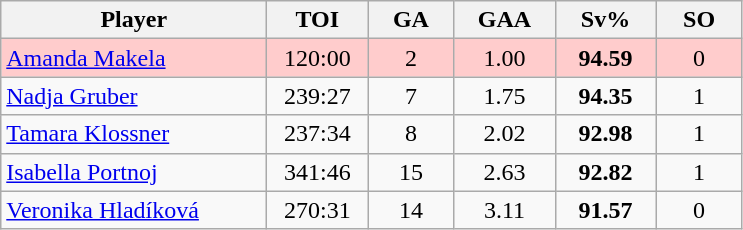<table class="wikitable sortable" style="text-align:center;">
<tr>
<th style="width:170px;">Player</th>
<th style="width:60px;">TOI</th>
<th style="width:50px;">GA</th>
<th style="width:60px;">GAA</th>
<th style="width:60px;">Sv%</th>
<th style="width:50px;">SO</th>
</tr>
<tr style="background:#fcc;">
<td style="text-align:left;"> <a href='#'>Amanda Makela</a></td>
<td>120:00</td>
<td>2</td>
<td>1.00</td>
<td><strong>94.59</strong></td>
<td>0</td>
</tr>
<tr>
<td style="text-align:left;"> <a href='#'>Nadja Gruber</a></td>
<td>239:27</td>
<td>7</td>
<td>1.75</td>
<td><strong>94.35</strong></td>
<td>1</td>
</tr>
<tr>
<td style="text-align:left;"> <a href='#'>Tamara Klossner</a></td>
<td>237:34</td>
<td>8</td>
<td>2.02</td>
<td><strong>92.98</strong></td>
<td>1</td>
</tr>
<tr>
<td style="text-align:left;"> <a href='#'>Isabella Portnoj</a></td>
<td>341:46</td>
<td>15</td>
<td>2.63</td>
<td><strong>92.82</strong></td>
<td>1</td>
</tr>
<tr>
<td style="text-align:left;"> <a href='#'>Veronika Hladíková</a></td>
<td>270:31</td>
<td>14</td>
<td>3.11</td>
<td><strong>91.57</strong></td>
<td>0</td>
</tr>
</table>
